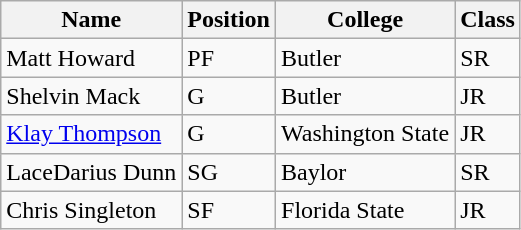<table class="wikitable">
<tr>
<th>Name</th>
<th>Position</th>
<th>College</th>
<th>Class</th>
</tr>
<tr>
<td>Matt Howard</td>
<td>PF</td>
<td>Butler</td>
<td>SR</td>
</tr>
<tr>
<td>Shelvin Mack</td>
<td>G</td>
<td>Butler</td>
<td>JR</td>
</tr>
<tr>
<td><a href='#'>Klay Thompson</a></td>
<td>G</td>
<td>Washington State</td>
<td>JR</td>
</tr>
<tr>
<td>LaceDarius Dunn</td>
<td>SG</td>
<td>Baylor</td>
<td>SR</td>
</tr>
<tr>
<td>Chris Singleton</td>
<td>SF</td>
<td>Florida State</td>
<td>JR</td>
</tr>
</table>
